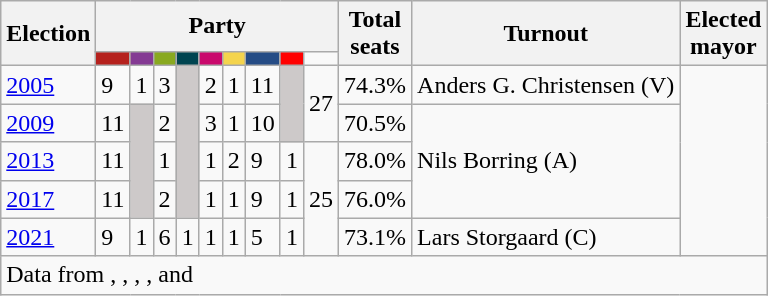<table class="wikitable">
<tr>
<th rowspan="2">Election</th>
<th colspan="9">Party</th>
<th rowspan="2">Total<br>seats</th>
<th rowspan="2">Turnout</th>
<th rowspan="2">Elected<br>mayor</th>
</tr>
<tr>
<td style="background:#B5211D;"><strong><a href='#'></a></strong></td>
<td style="background:#843A93;"><strong><a href='#'></a></strong></td>
<td style="background:#89A920;"><strong><a href='#'></a></strong></td>
<td style="background:#004450;"><strong><a href='#'></a></strong></td>
<td style="background:#C9096C;"><strong><a href='#'></a></strong></td>
<td style="background:#F4D44D;"><strong><a href='#'></a></strong></td>
<td style="background:#254C85;"><strong><a href='#'></a></strong></td>
<td style="background:#FF0000;"><strong><a href='#'></a></strong></td>
</tr>
<tr>
<td><a href='#'>2005</a></td>
<td>9</td>
<td>1</td>
<td>3</td>
<td style="background:#CDC9C9;" rowspan="4"></td>
<td>2</td>
<td>1</td>
<td>11</td>
<td style="background:#CDC9C9;" rowspan="2"></td>
<td rowspan="2">27</td>
<td>74.3%</td>
<td>Anders G. Christensen (V)</td>
</tr>
<tr>
<td><a href='#'>2009</a></td>
<td>11</td>
<td style="background:#CDC9C9;" rowspan="3"></td>
<td>2</td>
<td>3</td>
<td>1</td>
<td>10</td>
<td>70.5%</td>
<td rowspan="3">Nils Borring (A)</td>
</tr>
<tr>
<td><a href='#'>2013</a></td>
<td>11</td>
<td>1</td>
<td>1</td>
<td>2</td>
<td>9</td>
<td>1</td>
<td rowspan="3">25</td>
<td>78.0%</td>
</tr>
<tr>
<td><a href='#'>2017</a></td>
<td>11</td>
<td>2</td>
<td>1</td>
<td>1</td>
<td>9</td>
<td>1</td>
<td>76.0%</td>
</tr>
<tr>
<td><a href='#'>2021</a></td>
<td>9</td>
<td>1</td>
<td>6</td>
<td>1</td>
<td>1</td>
<td>1</td>
<td>5</td>
<td>1</td>
<td>73.1%</td>
<td>Lars Storgaard (C)</td>
</tr>
<tr>
<td colspan="14">Data from , , , , and </td>
</tr>
</table>
